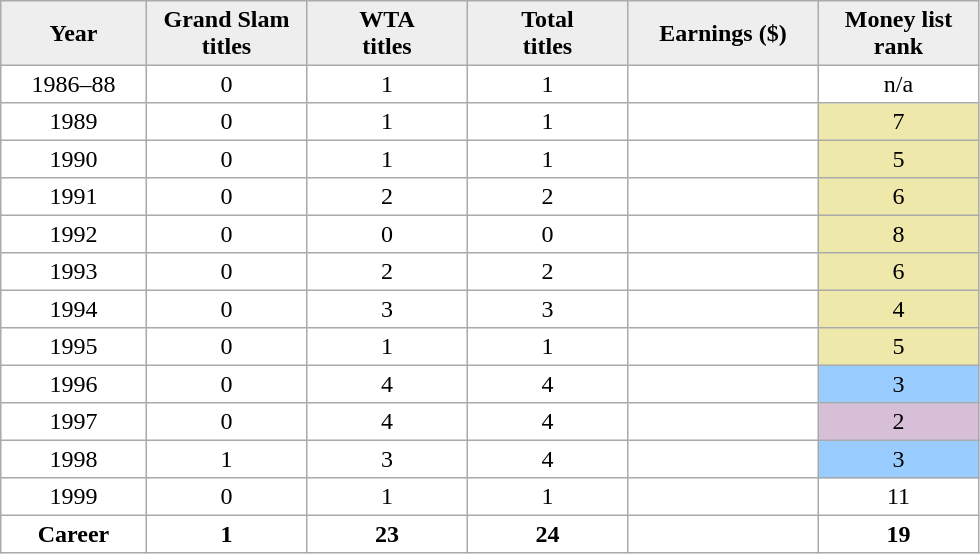<table cellpadding=3 cellspacing=0 border=1 style=border:#aaa;solid:1px;border-collapse:collapse;text-align:center;>
<tr style=background:#eee;font-weight:bold>
<td width="90">Year</td>
<td width="100">Grand Slam <br>titles</td>
<td width="100">WTA <br>titles</td>
<td width="100">Total <br>titles</td>
<td width="120">Earnings ($)</td>
<td width="100">Money list rank</td>
</tr>
<tr>
<td align=center>1986–88</td>
<td align=center>0</td>
<td align=center>1</td>
<td align=center>1</td>
<td align=right></td>
<td align=center>n/a</td>
</tr>
<tr>
<td align=center>1989</td>
<td align=center>0</td>
<td align=center>1</td>
<td align=center>1</td>
<td align=right></td>
<td align=center style=background:#eee8aa>7</td>
</tr>
<tr>
<td align=center>1990</td>
<td align=center>0</td>
<td align=center>1</td>
<td align=center>1</td>
<td align=right></td>
<td align=center style=background:#eee8aa>5</td>
</tr>
<tr>
<td align=center>1991</td>
<td align=center>0</td>
<td align=center>2</td>
<td align=center>2</td>
<td align=right></td>
<td align=center style=background:#eee8aa>6</td>
</tr>
<tr>
<td align=center>1992</td>
<td align=center>0</td>
<td align=center>0</td>
<td align=center>0</td>
<td align=right></td>
<td align=center style=background:#eee8aa>8</td>
</tr>
<tr>
<td align=center>1993</td>
<td align=center>0</td>
<td align=center>2</td>
<td align=center>2</td>
<td align=right></td>
<td align=center style=background:#eee8aa>6</td>
</tr>
<tr>
<td align=center>1994</td>
<td align=center>0</td>
<td align=center>3</td>
<td align=center>3</td>
<td align=right></td>
<td align=center style=background:#eee8aa>4</td>
</tr>
<tr>
<td align=center>1995</td>
<td align=center>0</td>
<td align=center>1</td>
<td align=center>1</td>
<td align=right></td>
<td align=center style=background:#eee8aa>5</td>
</tr>
<tr>
<td align=center>1996</td>
<td align=center>0</td>
<td align=center>4</td>
<td align=center>4</td>
<td align=right></td>
<td align=center style=background:#99ccff>3</td>
</tr>
<tr>
<td align=center>1997</td>
<td align=center>0</td>
<td align=center>4</td>
<td align=center>4</td>
<td align=right></td>
<td align=center style=background:thistle>2</td>
</tr>
<tr>
<td align=center>1998</td>
<td align=center>1</td>
<td align=center>3</td>
<td align=center>4</td>
<td align=right></td>
<td align=center style=background:#99ccff>3</td>
</tr>
<tr>
<td align=center>1999</td>
<td align=center>0</td>
<td align=center>1</td>
<td align=center>1</td>
<td align=right></td>
<td align=center>11</td>
</tr>
<tr>
<th align=center>Career</th>
<th align=center>1</th>
<th align=center>23</th>
<th align=center>24</th>
<th align=right></th>
<th align=center>19</th>
</tr>
</table>
